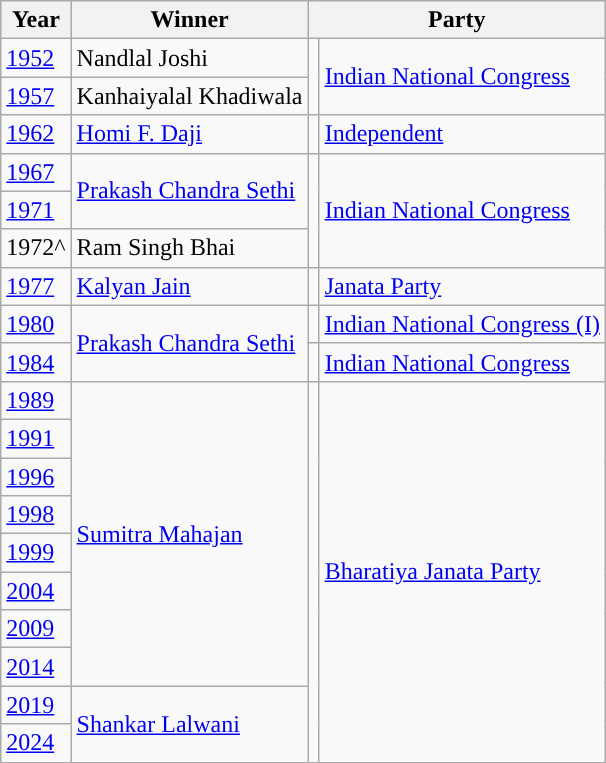<table class="wikitable">
<tr>
<th>Year</th>
<th>Winner</th>
<th colspan="2">Party</th>
</tr>
<tr>
<td><a href='#'>1952</a></td>
<td>Nandlal Joshi</td>
<td rowspan="2" style="background-color: "></td>
<td rowspan="2"><a href='#'>Indian National Congress</a></td>
</tr>
<tr>
<td><a href='#'>1957</a></td>
<td>Kanhaiyalal Khadiwala</td>
</tr>
<tr>
<td><a href='#'>1962</a></td>
<td><a href='#'>Homi F. Daji</a></td>
<td style="background-color: "></td>
<td><a href='#'>Independent</a></td>
</tr>
<tr>
<td><a href='#'>1967</a></td>
<td rowspan="2"><a href='#'>Prakash Chandra Sethi</a></td>
<td rowspan="3" style="background-color: "></td>
<td rowspan="3"><a href='#'>Indian National Congress</a></td>
</tr>
<tr>
<td><a href='#'>1971</a></td>
</tr>
<tr>
<td>1972^</td>
<td>Ram Singh Bhai</td>
</tr>
<tr>
<td><a href='#'>1977</a></td>
<td><a href='#'>Kalyan Jain</a></td>
<td style="background-color: "></td>
<td><a href='#'>Janata Party</a></td>
</tr>
<tr>
<td><a href='#'>1980</a></td>
<td rowspan="2"><a href='#'>Prakash Chandra Sethi</a></td>
<td style="background-color: "></td>
<td><a href='#'>Indian National Congress (I)</a></td>
</tr>
<tr>
<td><a href='#'>1984</a></td>
<td style="background-color: "></td>
<td><a href='#'>Indian National Congress</a></td>
</tr>
<tr>
<td><a href='#'>1989</a></td>
<td rowspan="8"><a href='#'>Sumitra Mahajan</a></td>
<td rowspan="10" style="background-color: "></td>
<td rowspan="10"><a href='#'>Bharatiya Janata Party</a></td>
</tr>
<tr>
<td><a href='#'>1991</a></td>
</tr>
<tr>
<td><a href='#'>1996</a></td>
</tr>
<tr>
<td><a href='#'>1998</a></td>
</tr>
<tr>
<td><a href='#'>1999</a></td>
</tr>
<tr>
<td><a href='#'>2004</a></td>
</tr>
<tr>
<td><a href='#'>2009</a></td>
</tr>
<tr>
<td><a href='#'>2014</a></td>
</tr>
<tr>
<td><a href='#'>2019</a></td>
<td rowspan="2"><a href='#'>Shankar Lalwani</a></td>
</tr>
<tr>
<td><a href='#'>2024</a></td>
</tr>
<tr>
</tr>
</table>
